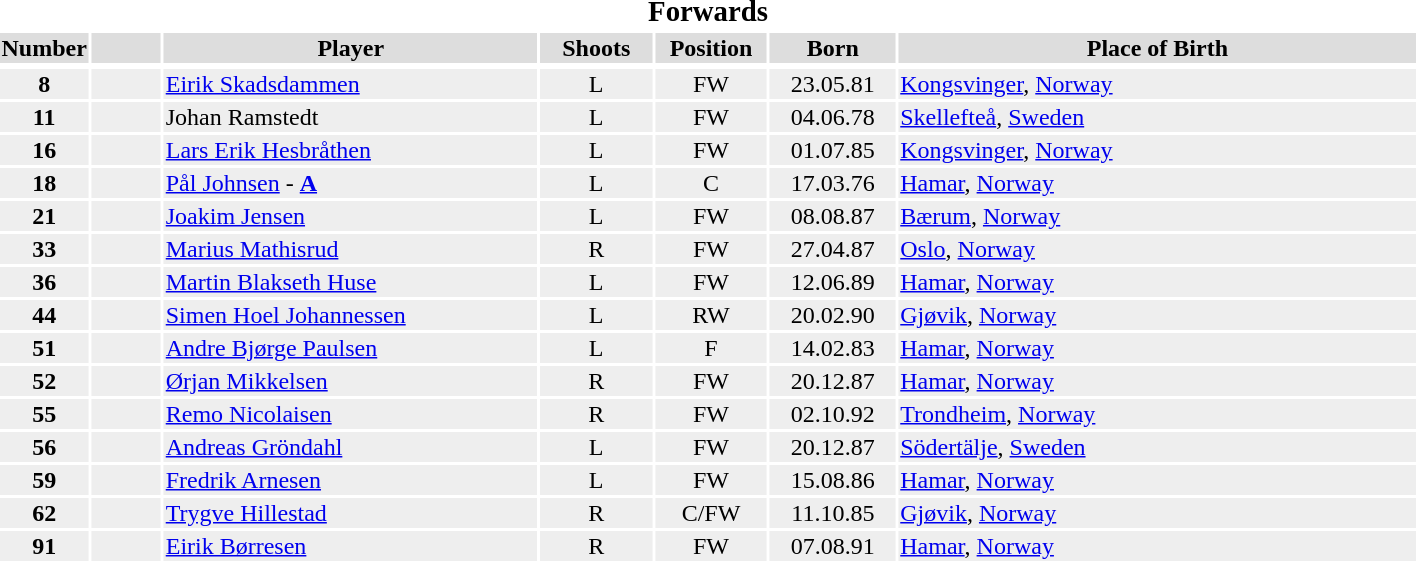<table width=75%>
<tr>
<th colspan=7><big>Forwards</big></th>
</tr>
<tr bgcolor="#dddddd">
<th width=5%>Number</th>
<th width=5%></th>
<th !width=15%>Player</th>
<th width=8%>Shoots</th>
<th width=8%>Position</th>
<th width=9%>Born</th>
<th width=37%>Place of Birth</th>
</tr>
<tr>
</tr>
<tr bgcolor="#eeeeee">
<td align=center><strong>8</strong></td>
<td align=center></td>
<td><a href='#'>Eirik Skadsdammen</a></td>
<td align=center>L</td>
<td align=center>FW</td>
<td align=center>23.05.81</td>
<td><a href='#'>Kongsvinger</a>, <a href='#'>Norway</a></td>
</tr>
<tr bgcolor="#eeeeee">
<td align=center><strong>11</strong></td>
<td align=center></td>
<td>Johan Ramstedt</td>
<td align=center>L</td>
<td align=center>FW</td>
<td align=center>04.06.78</td>
<td><a href='#'>Skellefteå</a>, <a href='#'>Sweden</a></td>
</tr>
<tr bgcolor="#eeeeee">
<td align=center><strong>16</strong></td>
<td align=center></td>
<td><a href='#'>Lars Erik Hesbråthen</a></td>
<td align=center>L</td>
<td align=center>FW</td>
<td align=center>01.07.85</td>
<td><a href='#'>Kongsvinger</a>, <a href='#'>Norway</a></td>
</tr>
<tr bgcolor="#eeeeee">
<td align=center><strong>18</strong></td>
<td align=center></td>
<td><a href='#'>Pål Johnsen</a> - <strong><a href='#'>A</a></strong></td>
<td align=center>L</td>
<td align=center>C</td>
<td align=center>17.03.76</td>
<td><a href='#'>Hamar</a>, <a href='#'>Norway</a></td>
</tr>
<tr bgcolor="#eeeeee">
<td align=center><strong>21</strong></td>
<td align=center></td>
<td><a href='#'>Joakim Jensen</a></td>
<td align=center>L</td>
<td align=center>FW</td>
<td align=center>08.08.87</td>
<td><a href='#'>Bærum</a>, <a href='#'>Norway</a></td>
</tr>
<tr bgcolor="#eeeeee">
<td align=center><strong>33</strong></td>
<td align=center></td>
<td><a href='#'>Marius Mathisrud</a></td>
<td align=center>R</td>
<td align=center>FW</td>
<td align=center>27.04.87</td>
<td><a href='#'>Oslo</a>, <a href='#'>Norway</a></td>
</tr>
<tr bgcolor="#eeeeee">
<td align=center><strong>36</strong></td>
<td align=center></td>
<td><a href='#'>Martin Blakseth Huse</a></td>
<td align=center>L</td>
<td align=center>FW</td>
<td align=center>12.06.89</td>
<td><a href='#'>Hamar</a>, <a href='#'>Norway</a></td>
</tr>
<tr bgcolor="#eeeeee">
<td align=center><strong>44</strong></td>
<td align=center></td>
<td><a href='#'>Simen Hoel Johannessen</a></td>
<td align=center>L</td>
<td align=center>RW</td>
<td align=center>20.02.90</td>
<td><a href='#'>Gjøvik</a>, <a href='#'>Norway</a></td>
</tr>
<tr bgcolor="#eeeeee">
<td align=center><strong>51</strong></td>
<td align=center></td>
<td><a href='#'>Andre Bjørge Paulsen</a></td>
<td align=center>L</td>
<td align=center>F</td>
<td align=center>14.02.83</td>
<td><a href='#'>Hamar</a>, <a href='#'>Norway</a></td>
</tr>
<tr bgcolor="#eeeeee">
<td align=center><strong>52</strong></td>
<td align=center></td>
<td><a href='#'>Ørjan Mikkelsen</a></td>
<td align=center>R</td>
<td align=center>FW</td>
<td align=center>20.12.87</td>
<td><a href='#'>Hamar</a>, <a href='#'>Norway</a></td>
</tr>
<tr bgcolor="#eeeeee">
<td align=center><strong>55</strong></td>
<td align=center></td>
<td><a href='#'>Remo Nicolaisen</a></td>
<td align=center>R</td>
<td align=center>FW</td>
<td align=center>02.10.92</td>
<td><a href='#'>Trondheim</a>, <a href='#'>Norway</a></td>
</tr>
<tr bgcolor="#eeeeee">
<td align=center><strong>56</strong></td>
<td align=center></td>
<td><a href='#'>Andreas Gröndahl</a></td>
<td align=center>L</td>
<td align=center>FW</td>
<td align=center>20.12.87</td>
<td><a href='#'>Södertälje</a>, <a href='#'>Sweden</a></td>
</tr>
<tr bgcolor="#eeeeee">
<td align=center><strong>59</strong></td>
<td align=center></td>
<td><a href='#'>Fredrik Arnesen</a></td>
<td align=center>L</td>
<td align=center>FW</td>
<td align=center>15.08.86</td>
<td><a href='#'>Hamar</a>, <a href='#'>Norway</a></td>
</tr>
<tr bgcolor="#eeeeee">
<td align=center><strong>62</strong></td>
<td align=center></td>
<td><a href='#'>Trygve Hillestad</a></td>
<td align=center>R</td>
<td align=center>C/FW</td>
<td align=center>11.10.85</td>
<td><a href='#'>Gjøvik</a>, <a href='#'>Norway</a></td>
</tr>
<tr bgcolor="#eeeeee">
<td align=center><strong>91</strong></td>
<td align=center></td>
<td><a href='#'>Eirik Børresen</a></td>
<td align=center>R</td>
<td align=center>FW</td>
<td align=center>07.08.91</td>
<td><a href='#'>Hamar</a>, <a href='#'>Norway</a></td>
</tr>
</table>
